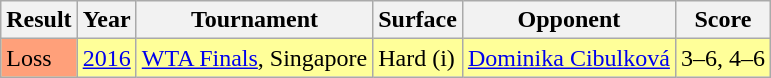<table class="sortable wikitable">
<tr>
<th>Result</th>
<th>Year</th>
<th>Tournament</th>
<th>Surface</th>
<th>Opponent</th>
<th class="unsortable">Score</th>
</tr>
<tr style="background:#FFFF99;">
<td bgcolor=ffa07a>Loss</td>
<td><a href='#'>2016</a></td>
<td><a href='#'>WTA Finals</a>, Singapore</td>
<td>Hard (i)</td>
<td> <a href='#'>Dominika Cibulková</a></td>
<td>3–6, 4–6</td>
</tr>
</table>
